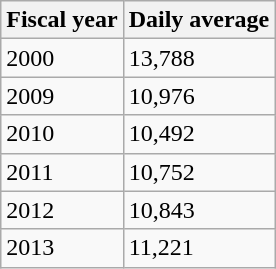<table class="wikitable">
<tr>
<th>Fiscal year</th>
<th>Daily average</th>
</tr>
<tr>
<td>2000</td>
<td>13,788</td>
</tr>
<tr>
<td>2009</td>
<td>10,976</td>
</tr>
<tr>
<td>2010</td>
<td>10,492</td>
</tr>
<tr>
<td>2011</td>
<td>10,752</td>
</tr>
<tr>
<td>2012</td>
<td>10,843</td>
</tr>
<tr>
<td>2013</td>
<td>11,221</td>
</tr>
</table>
